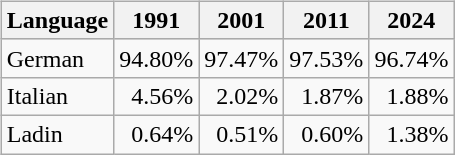<table border="0">
<tr ---->
<td align="left"><br><table class="wikitable">
<tr ---- bgcolor=#DDDDDD>
<th>Language</th>
<th>1991</th>
<th>2001</th>
<th>2011</th>
<th>2024</th>
</tr>
<tr ---->
<td>German</td>
<td align="right">94.80%</td>
<td align="right">97.47%</td>
<td align="right">97.53%</td>
<td align="right">96.74%</td>
</tr>
<tr ---->
<td>Italian</td>
<td align="right">4.56%</td>
<td align="right">2.02%</td>
<td align="right">1.87%</td>
<td align="right">1.88%</td>
</tr>
<tr ---->
<td>Ladin</td>
<td align="right">0.64%</td>
<td align="right">0.51%</td>
<td align="right">0.60%</td>
<td align="right">1.38%</td>
</tr>
</table>
</td>
</tr>
</table>
